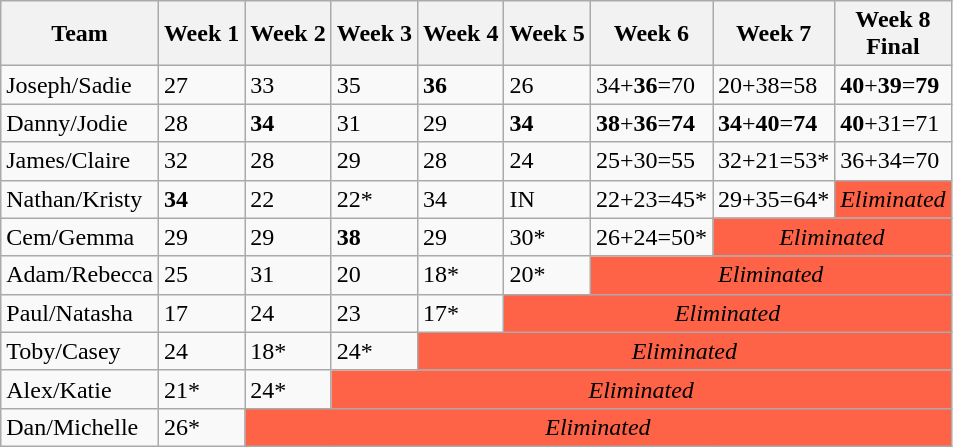<table class="wikitable">
<tr>
<th>Team</th>
<th>Week 1</th>
<th>Week 2</th>
<th>Week 3</th>
<th>Week 4</th>
<th>Week 5</th>
<th>Week 6</th>
<th>Week 7</th>
<th>Week 8<br>Final</th>
</tr>
<tr>
<td>Joseph/Sadie</td>
<td>27</td>
<td>33</td>
<td>35</td>
<td><strong>36</strong></td>
<td>26</td>
<td>34+<strong>36</strong>=70</td>
<td><span>20</span>+38=58</td>
<td><strong>40</strong>+<strong>39</strong>=<strong>79</strong></td>
</tr>
<tr>
<td>Danny/Jodie</td>
<td>28</td>
<td><strong>34</strong></td>
<td>31</td>
<td>29</td>
<td><strong>34</strong></td>
<td><strong>38</strong>+<strong>36</strong>=<strong>74</strong></td>
<td><strong>34</strong>+<strong>40</strong>=<strong>74</strong></td>
<td><strong>40</strong>+<span>31</span>=71</td>
</tr>
<tr>
<td>James/Claire</td>
<td>32</td>
<td>28</td>
<td>29</td>
<td>28</td>
<td>24</td>
<td>25+30=55</td>
<td>32+<span>21</span>=<span>53</span>*</td>
<td><span>36</span>+34=<span>70</span></td>
</tr>
<tr>
<td>Nathan/Kristy</td>
<td><strong>34</strong></td>
<td>22</td>
<td>22*</td>
<td>34</td>
<td>IN</td>
<td><span>22</span>+<span>23</span>=<span>45</span>*</td>
<td>29+35=64*</td>
<td style="background:tomato;" align="center" colspan="1"><em>Eliminated</em></td>
</tr>
<tr>
<td>Cem/Gemma</td>
<td>29</td>
<td>29</td>
<td><strong>38</strong></td>
<td>29</td>
<td>30*</td>
<td>26+24=50*</td>
<td style="background:tomato;" align="center" colspan="2"><em>Eliminated</em></td>
</tr>
<tr>
<td>Adam/Rebecca</td>
<td>25</td>
<td>31</td>
<td><span>20</span></td>
<td>18*</td>
<td><span>20</span>*</td>
<td style="background:tomato;" align="center" colspan="3"><em>Eliminated</em></td>
</tr>
<tr>
<td>Paul/Natasha</td>
<td><span>17</span></td>
<td>24</td>
<td>23</td>
<td><span>17</span>*</td>
<td style="background:tomato;" align="center" colspan="4"><em>Eliminated</em></td>
</tr>
<tr>
<td>Toby/Casey</td>
<td>24</td>
<td><span>18</span>*</td>
<td>24*</td>
<td style="background:tomato;" align="center" colspan="5"><em>Eliminated</em></td>
</tr>
<tr>
<td>Alex/Katie</td>
<td>21*</td>
<td>24*</td>
<td style="background:tomato;" align="center" colspan="6"><em>Eliminated</em></td>
</tr>
<tr>
<td>Dan/Michelle</td>
<td>26*</td>
<td style="background:tomato;" align="center" colspan="7"><em>Eliminated</em></td>
</tr>
</table>
